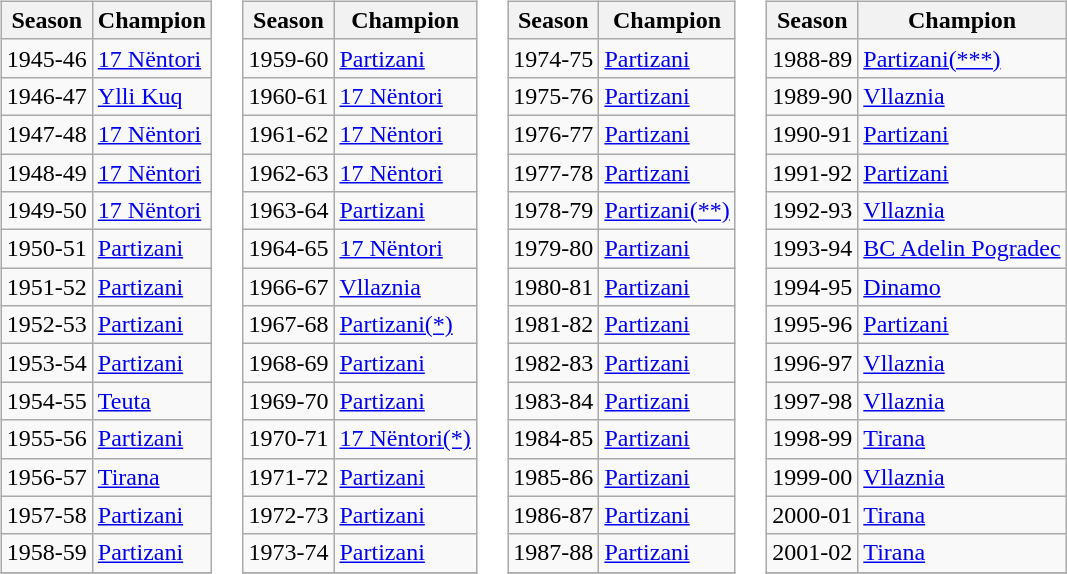<table>
<tr>
<td width=0% valign=top><br><table class="wikitable">
<tr>
<th>Season</th>
<th>Champion</th>
</tr>
<tr>
<td align=center>1945-46</td>
<td><a href='#'>17 Nëntori</a></td>
</tr>
<tr>
<td align=center>1946-47</td>
<td><a href='#'>Ylli Kuq</a></td>
</tr>
<tr>
<td align=center>1947-48</td>
<td><a href='#'>17 Nëntori</a></td>
</tr>
<tr>
<td align=center>1948-49</td>
<td><a href='#'>17 Nëntori</a></td>
</tr>
<tr>
<td align=center>1949-50</td>
<td><a href='#'>17 Nëntori</a></td>
</tr>
<tr>
<td align=center>1950-51</td>
<td><a href='#'>Partizani</a></td>
</tr>
<tr>
<td align=center>1951-52</td>
<td><a href='#'>Partizani</a></td>
</tr>
<tr>
<td align=center>1952-53</td>
<td><a href='#'>Partizani</a></td>
</tr>
<tr>
<td align=center>1953-54</td>
<td><a href='#'>Partizani</a></td>
</tr>
<tr>
<td align=center>1954-55</td>
<td><a href='#'>Teuta</a></td>
</tr>
<tr>
<td align=center>1955-56</td>
<td><a href='#'>Partizani</a></td>
</tr>
<tr>
<td align=center>1956-57</td>
<td><a href='#'>Tirana</a></td>
</tr>
<tr>
<td align=center>1957-58</td>
<td><a href='#'>Partizani</a></td>
</tr>
<tr>
<td align=center>1958-59</td>
<td><a href='#'>Partizani</a></td>
</tr>
<tr>
</tr>
</table>
</td>
<td width=0% valign=top><br><table class="wikitable">
<tr>
<th>Season</th>
<th>Champion</th>
</tr>
<tr>
<td align=center>1959-60</td>
<td><a href='#'>Partizani</a></td>
</tr>
<tr>
<td align=center>1960-61</td>
<td><a href='#'>17 Nëntori</a></td>
</tr>
<tr>
<td align=center>1961-62</td>
<td><a href='#'>17 Nëntori</a></td>
</tr>
<tr>
<td align=center>1962-63</td>
<td><a href='#'>17 Nëntori</a></td>
</tr>
<tr>
<td align=center>1963-64</td>
<td><a href='#'>Partizani</a></td>
</tr>
<tr>
<td align=center>1964-65</td>
<td><a href='#'>17 Nëntori</a></td>
</tr>
<tr>
<td align=center>1966-67</td>
<td><a href='#'>Vllaznia</a></td>
</tr>
<tr>
<td align=center>1967-68</td>
<td><a href='#'>Partizani(*)</a></td>
</tr>
<tr>
<td align=center>1968-69</td>
<td><a href='#'>Partizani</a></td>
</tr>
<tr>
<td align=center>1969-70</td>
<td><a href='#'>Partizani</a></td>
</tr>
<tr>
<td align=center>1970-71</td>
<td><a href='#'>17 Nëntori(*)</a></td>
</tr>
<tr>
<td align=center>1971-72</td>
<td><a href='#'>Partizani</a></td>
</tr>
<tr>
<td align=center>1972-73</td>
<td><a href='#'>Partizani</a></td>
</tr>
<tr>
<td align=center>1973-74</td>
<td><a href='#'>Partizani</a></td>
</tr>
<tr>
</tr>
</table>
</td>
<td width=0% valign=top><br><table class="wikitable">
<tr>
<th>Season</th>
<th>Champion</th>
</tr>
<tr>
<td align=center>1974-75</td>
<td><a href='#'>Partizani</a></td>
</tr>
<tr>
<td align=center>1975-76</td>
<td><a href='#'>Partizani</a></td>
</tr>
<tr>
<td align=center>1976-77</td>
<td><a href='#'>Partizani</a></td>
</tr>
<tr>
<td align=center>1977-78</td>
<td><a href='#'>Partizani</a></td>
</tr>
<tr>
<td align=center>1978-79</td>
<td><a href='#'>Partizani(**)</a></td>
</tr>
<tr>
<td align=center>1979-80</td>
<td><a href='#'>Partizani</a></td>
</tr>
<tr>
<td align=center>1980-81</td>
<td><a href='#'>Partizani</a></td>
</tr>
<tr>
<td align=center>1981-82</td>
<td><a href='#'>Partizani</a></td>
</tr>
<tr>
<td align=center>1982-83</td>
<td><a href='#'>Partizani</a></td>
</tr>
<tr>
<td align=center>1983-84</td>
<td><a href='#'>Partizani</a></td>
</tr>
<tr>
<td align=center>1984-85</td>
<td><a href='#'>Partizani</a></td>
</tr>
<tr>
<td align=center>1985-86</td>
<td><a href='#'>Partizani</a></td>
</tr>
<tr>
<td align=center>1986-87</td>
<td><a href='#'>Partizani</a></td>
</tr>
<tr>
<td align=center>1987-88</td>
<td><a href='#'>Partizani</a></td>
</tr>
<tr>
</tr>
</table>
</td>
<td width=0% valign=top><br><table class="wikitable">
<tr>
<th>Season</th>
<th>Champion</th>
</tr>
<tr>
<td align=center>1988-89</td>
<td><a href='#'>Partizani(***)</a></td>
</tr>
<tr>
<td align=center>1989-90</td>
<td><a href='#'>Vllaznia</a></td>
</tr>
<tr>
<td align=center>1990-91</td>
<td><a href='#'>Partizani</a></td>
</tr>
<tr>
<td align=center>1991-92</td>
<td><a href='#'>Partizani</a></td>
</tr>
<tr>
<td align=center>1992-93</td>
<td><a href='#'>Vllaznia</a></td>
</tr>
<tr>
<td align=center>1993-94</td>
<td><a href='#'>BC Adelin Pogradec</a></td>
</tr>
<tr>
<td align=center>1994-95</td>
<td><a href='#'>Dinamo</a></td>
</tr>
<tr>
<td align=center>1995-96</td>
<td><a href='#'>Partizani</a></td>
</tr>
<tr>
<td align=center>1996-97</td>
<td><a href='#'>Vllaznia</a></td>
</tr>
<tr>
<td align=center>1997-98</td>
<td><a href='#'>Vllaznia</a></td>
</tr>
<tr>
<td align=center>1998-99</td>
<td><a href='#'>Tirana</a></td>
</tr>
<tr>
<td align=center>1999-00</td>
<td><a href='#'>Vllaznia</a></td>
</tr>
<tr>
<td align=center>2000-01</td>
<td><a href='#'>Tirana</a></td>
</tr>
<tr>
<td align=center>2001-02</td>
<td><a href='#'>Tirana</a></td>
</tr>
<tr>
</tr>
</table>
</td>
</tr>
</table>
